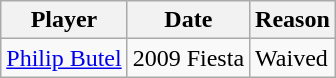<table class="wikitable">
<tr>
<th>Player</th>
<th>Date</th>
<th>Reason</th>
</tr>
<tr>
<td><a href='#'>Philip Butel</a></td>
<td>2009 Fiesta</td>
<td>Waived</td>
</tr>
</table>
